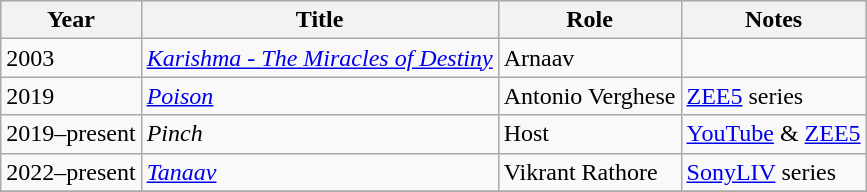<table class="wikitable">
<tr style="background:#ccc;">
<th>Year</th>
<th>Title</th>
<th>Role</th>
<th>Notes</th>
</tr>
<tr>
<td>2003</td>
<td><em><a href='#'>Karishma - The Miracles of Destiny</a></em></td>
<td>Arnaav</td>
<td></td>
</tr>
<tr>
<td>2019</td>
<td><em><a href='#'>Poison</a></em></td>
<td>Antonio Verghese</td>
<td><a href='#'>ZEE5</a> series</td>
</tr>
<tr>
<td>2019–present</td>
<td><em>Pinch</em></td>
<td>Host</td>
<td><a href='#'>YouTube</a> & <a href='#'>ZEE5</a></td>
</tr>
<tr>
<td>2022–present</td>
<td><em><a href='#'>Tanaav</a></em></td>
<td>Vikrant Rathore</td>
<td><a href='#'>SonyLIV</a> series</td>
</tr>
<tr>
</tr>
</table>
